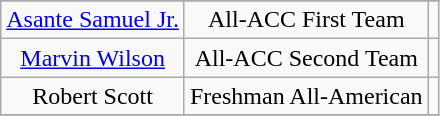<table class="wikitable sortable sortable" style="text-align: center">
<tr align=center>
</tr>
<tr>
<td><a href='#'>Asante Samuel Jr.</a></td>
<td>All-ACC First Team</td>
<td></td>
</tr>
<tr>
<td><a href='#'>Marvin Wilson</a></td>
<td>All-ACC Second Team</td>
<td></td>
</tr>
<tr>
<td>Robert Scott</td>
<td>Freshman All-American</td>
<td></td>
</tr>
<tr>
</tr>
</table>
